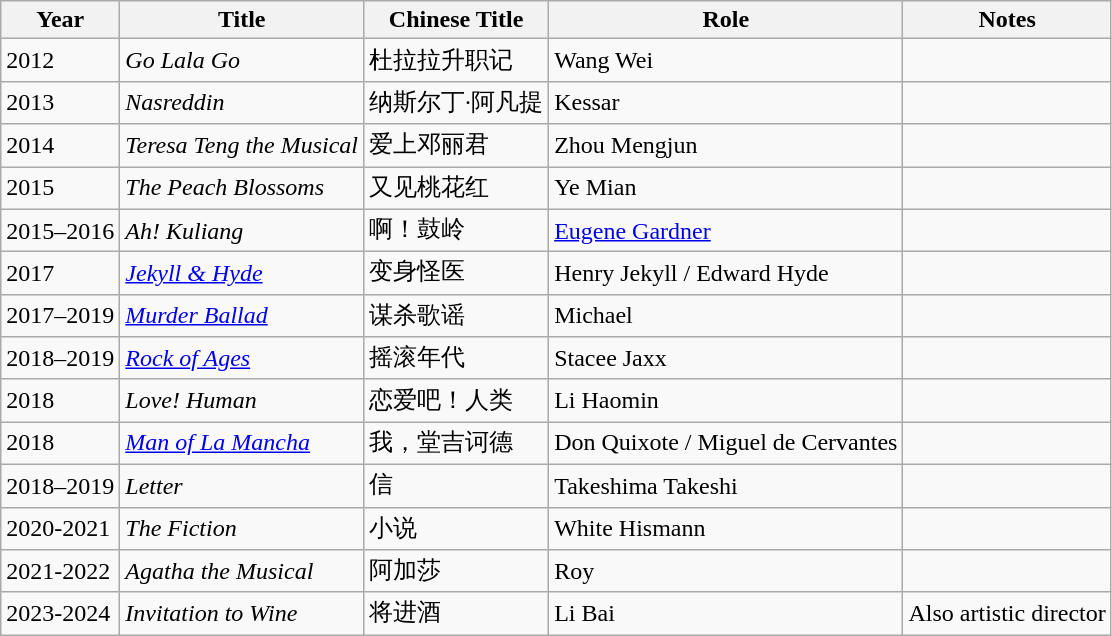<table class="wikitable">
<tr>
<th>Year</th>
<th>Title</th>
<th>Chinese Title</th>
<th>Role</th>
<th>Notes</th>
</tr>
<tr>
<td>2012</td>
<td><em>Go Lala Go</em></td>
<td>杜拉拉升职记</td>
<td>Wang Wei</td>
<td></td>
</tr>
<tr>
<td>2013</td>
<td><em>Nasreddin</em></td>
<td>纳斯尔丁·阿凡提</td>
<td>Kessar</td>
<td></td>
</tr>
<tr>
<td>2014</td>
<td><em>Teresa Teng the Musical</em></td>
<td>爱上邓丽君</td>
<td>Zhou Mengjun</td>
<td></td>
</tr>
<tr>
<td>2015</td>
<td><em>The Peach Blossoms</em></td>
<td>又见桃花红</td>
<td>Ye Mian</td>
<td></td>
</tr>
<tr>
<td>2015–2016</td>
<td><em>Ah! Kuliang</em></td>
<td>啊！鼓岭</td>
<td><a href='#'>Eugene Gardner</a></td>
<td></td>
</tr>
<tr>
<td>2017</td>
<td><em><a href='#'>Jekyll & Hyde</a></em></td>
<td>变身怪医</td>
<td>Henry Jekyll / Edward Hyde</td>
<td></td>
</tr>
<tr>
<td>2017–2019</td>
<td><em><a href='#'>Murder Ballad</a></em></td>
<td>谋杀歌谣</td>
<td>Michael</td>
<td></td>
</tr>
<tr>
<td>2018–2019</td>
<td><em><a href='#'>Rock of Ages</a></em></td>
<td>摇滚年代</td>
<td>Stacee Jaxx</td>
<td></td>
</tr>
<tr>
<td>2018</td>
<td><em>Love! Human</em></td>
<td>恋爱吧！人类</td>
<td>Li Haomin</td>
<td></td>
</tr>
<tr>
<td>2018</td>
<td><em><a href='#'>Man of La Mancha</a></em></td>
<td>我，堂吉诃德</td>
<td>Don Quixote / Miguel de Cervantes</td>
<td></td>
</tr>
<tr>
<td>2018–2019</td>
<td><em>Letter</em></td>
<td>信</td>
<td>Takeshima Takeshi</td>
<td></td>
</tr>
<tr>
<td>2020-2021</td>
<td><em>The Fiction</em></td>
<td>小说</td>
<td>White Hismann</td>
<td></td>
</tr>
<tr>
<td>2021-2022</td>
<td><em>Agatha the Musical</em></td>
<td>阿加莎</td>
<td>Roy</td>
<td></td>
</tr>
<tr>
<td>2023-2024</td>
<td><em>Invitation to Wine</em></td>
<td>将进酒</td>
<td>Li Bai</td>
<td>Also artistic director </td>
</tr>
</table>
